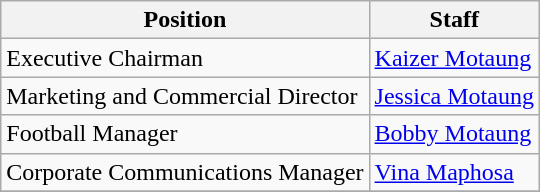<table class="wikitable">
<tr>
<th>Position</th>
<th>Staff</th>
</tr>
<tr>
<td>Executive Chairman</td>
<td> <a href='#'>Kaizer Motaung</a></td>
</tr>
<tr>
<td>Marketing and Commercial Director</td>
<td> <a href='#'>Jessica Motaung</a></td>
</tr>
<tr>
<td>Football Manager</td>
<td> <a href='#'>Bobby Motaung</a></td>
</tr>
<tr>
<td>Corporate Communications Manager</td>
<td> <a href='#'>Vina Maphosa</a></td>
</tr>
<tr>
</tr>
</table>
